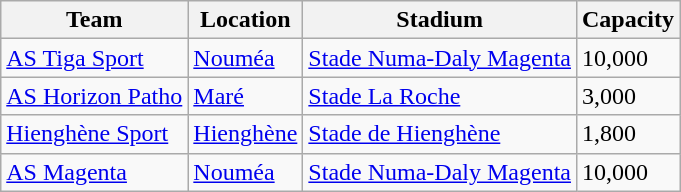<table class="wikitable sortable">
<tr>
<th>Team</th>
<th>Location</th>
<th>Stadium</th>
<th>Capacity</th>
</tr>
<tr>
<td><a href='#'>AS Tiga Sport</a></td>
<td><a href='#'>Nouméa</a></td>
<td><a href='#'>Stade Numa-Daly Magenta</a></td>
<td>10,000</td>
</tr>
<tr>
<td><a href='#'>AS Horizon Patho</a></td>
<td><a href='#'>Maré</a></td>
<td><a href='#'>Stade La Roche</a></td>
<td>3,000</td>
</tr>
<tr>
<td><a href='#'>Hienghène Sport</a></td>
<td><a href='#'>Hienghène</a></td>
<td><a href='#'>Stade de Hienghène</a></td>
<td>1,800</td>
</tr>
<tr>
<td><a href='#'>AS Magenta</a></td>
<td><a href='#'>Nouméa</a></td>
<td><a href='#'>Stade Numa-Daly Magenta</a></td>
<td>10,000</td>
</tr>
</table>
